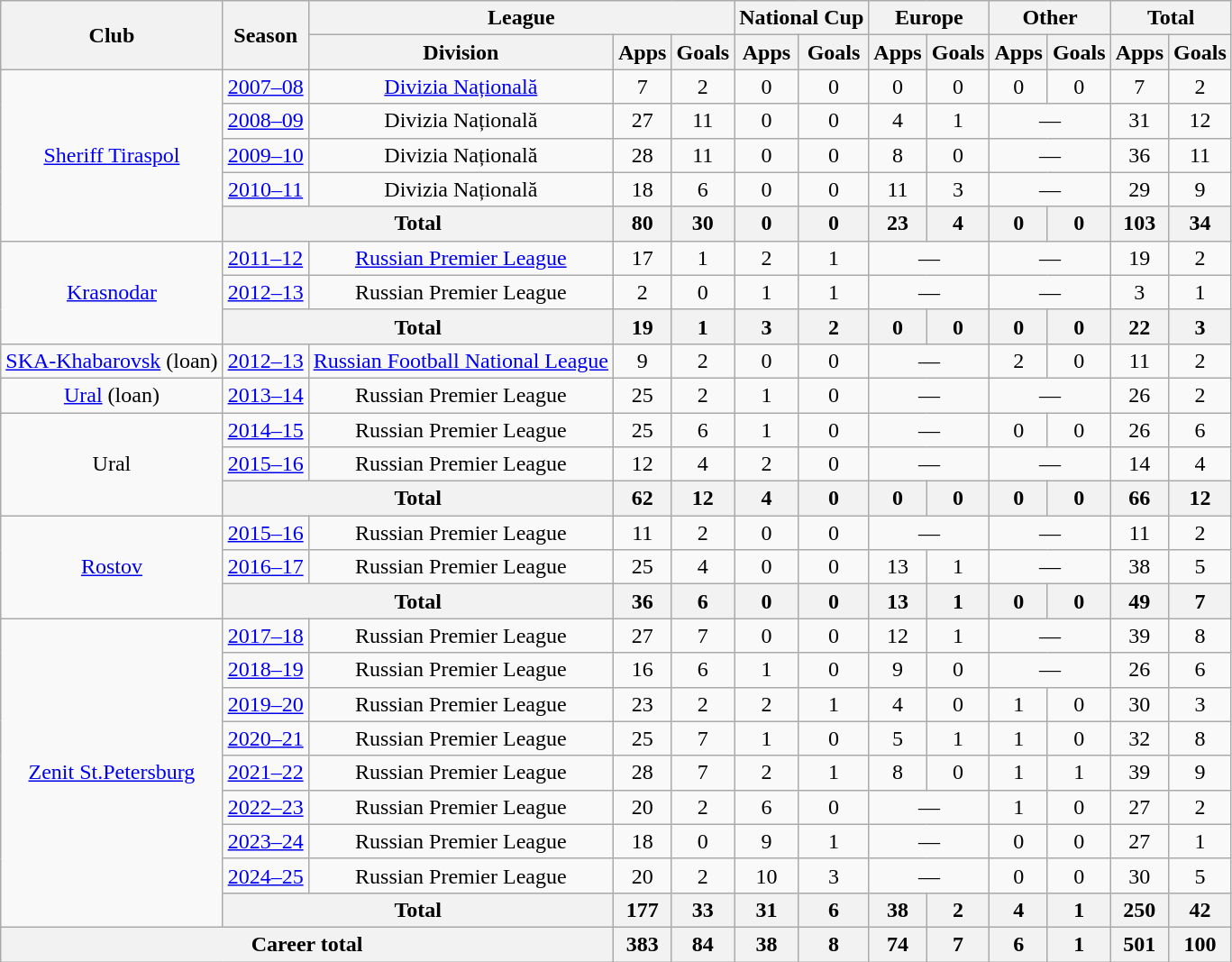<table class="wikitable" style="text-align: center;">
<tr>
<th rowspan="2">Club</th>
<th rowspan="2">Season</th>
<th colspan="3">League</th>
<th colspan="2">National Cup</th>
<th colspan="2">Europe</th>
<th colspan="2">Other</th>
<th colspan="2">Total</th>
</tr>
<tr>
<th>Division</th>
<th>Apps</th>
<th>Goals</th>
<th>Apps</th>
<th>Goals</th>
<th>Apps</th>
<th>Goals</th>
<th>Apps</th>
<th>Goals</th>
<th>Apps</th>
<th>Goals</th>
</tr>
<tr>
<td rowspan="5" valign="center"><a href='#'>Sheriff Tiraspol</a></td>
<td><a href='#'>2007–08</a></td>
<td><a href='#'>Divizia Națională</a></td>
<td>7</td>
<td>2</td>
<td>0</td>
<td>0</td>
<td>0</td>
<td>0</td>
<td>0</td>
<td>0</td>
<td>7</td>
<td>2</td>
</tr>
<tr>
<td><a href='#'>2008–09</a></td>
<td>Divizia Națională</td>
<td>27</td>
<td>11</td>
<td>0</td>
<td>0</td>
<td>4</td>
<td>1</td>
<td colspan="2">—</td>
<td>31</td>
<td>12</td>
</tr>
<tr>
<td><a href='#'>2009–10</a></td>
<td>Divizia Națională</td>
<td>28</td>
<td>11</td>
<td>0</td>
<td>0</td>
<td>8</td>
<td>0</td>
<td colspan="2">—</td>
<td>36</td>
<td>11</td>
</tr>
<tr>
<td><a href='#'>2010–11</a></td>
<td>Divizia Națională</td>
<td>18</td>
<td>6</td>
<td>0</td>
<td>0</td>
<td>11</td>
<td>3</td>
<td colspan="2">—</td>
<td>29</td>
<td>9</td>
</tr>
<tr>
<th colspan="2">Total</th>
<th>80</th>
<th>30</th>
<th>0</th>
<th>0</th>
<th>23</th>
<th>4</th>
<th>0</th>
<th>0</th>
<th>103</th>
<th>34</th>
</tr>
<tr>
<td rowspan="3" valign="center"><a href='#'>Krasnodar</a></td>
<td><a href='#'>2011–12</a></td>
<td><a href='#'>Russian Premier League</a></td>
<td>17</td>
<td>1</td>
<td>2</td>
<td>1</td>
<td colspan="2">—</td>
<td colspan="2">—</td>
<td>19</td>
<td>2</td>
</tr>
<tr>
<td><a href='#'>2012–13</a></td>
<td>Russian Premier League</td>
<td>2</td>
<td>0</td>
<td>1</td>
<td>1</td>
<td colspan="2">—</td>
<td colspan="2">—</td>
<td>3</td>
<td>1</td>
</tr>
<tr>
<th colspan="2">Total</th>
<th>19</th>
<th>1</th>
<th>3</th>
<th>2</th>
<th>0</th>
<th>0</th>
<th>0</th>
<th>0</th>
<th>22</th>
<th>3</th>
</tr>
<tr>
<td valign="center"><a href='#'>SKA-Khabarovsk</a> (loan)</td>
<td><a href='#'>2012–13</a></td>
<td><a href='#'>Russian Football National League</a></td>
<td>9</td>
<td>2</td>
<td>0</td>
<td>0</td>
<td colspan="2">—</td>
<td>2</td>
<td>0</td>
<td>11</td>
<td>2</td>
</tr>
<tr>
<td><a href='#'>Ural</a> (loan)</td>
<td><a href='#'>2013–14</a></td>
<td>Russian Premier League</td>
<td>25</td>
<td>2</td>
<td>1</td>
<td>0</td>
<td colspan="2">—</td>
<td colspan="2">—</td>
<td>26</td>
<td>2</td>
</tr>
<tr>
<td rowspan="3">Ural</td>
<td><a href='#'>2014–15</a></td>
<td>Russian Premier League</td>
<td>25</td>
<td>6</td>
<td>1</td>
<td>0</td>
<td colspan="2">—</td>
<td>0</td>
<td>0</td>
<td>26</td>
<td>6</td>
</tr>
<tr>
<td><a href='#'>2015–16</a></td>
<td>Russian Premier League</td>
<td>12</td>
<td>4</td>
<td>2</td>
<td>0</td>
<td colspan="2">—</td>
<td colspan="2">—</td>
<td>14</td>
<td>4</td>
</tr>
<tr>
<th colspan="2">Total</th>
<th>62</th>
<th>12</th>
<th>4</th>
<th>0</th>
<th>0</th>
<th>0</th>
<th>0</th>
<th>0</th>
<th>66</th>
<th>12</th>
</tr>
<tr>
<td rowspan="3" valign="center"><a href='#'>Rostov</a></td>
<td><a href='#'>2015–16</a></td>
<td>Russian Premier League</td>
<td>11</td>
<td>2</td>
<td>0</td>
<td>0</td>
<td colspan="2">—</td>
<td colspan="2">—</td>
<td>11</td>
<td>2</td>
</tr>
<tr>
<td><a href='#'>2016–17</a></td>
<td>Russian Premier League</td>
<td>25</td>
<td>4</td>
<td>0</td>
<td>0</td>
<td>13</td>
<td>1</td>
<td colspan="2">—</td>
<td>38</td>
<td>5</td>
</tr>
<tr>
<th colspan="2">Total</th>
<th>36</th>
<th>6</th>
<th>0</th>
<th>0</th>
<th>13</th>
<th>1</th>
<th>0</th>
<th>0</th>
<th>49</th>
<th>7</th>
</tr>
<tr>
<td valign="center" rowspan="9"><a href='#'>Zenit St.Petersburg</a></td>
<td><a href='#'>2017–18</a></td>
<td>Russian Premier League</td>
<td>27</td>
<td>7</td>
<td>0</td>
<td>0</td>
<td>12</td>
<td>1</td>
<td colspan="2">—</td>
<td>39</td>
<td>8</td>
</tr>
<tr>
<td><a href='#'>2018–19</a></td>
<td>Russian Premier League</td>
<td>16</td>
<td>6</td>
<td>1</td>
<td>0</td>
<td>9</td>
<td>0</td>
<td colspan="2">—</td>
<td>26</td>
<td>6</td>
</tr>
<tr>
<td><a href='#'>2019–20</a></td>
<td>Russian Premier League</td>
<td>23</td>
<td>2</td>
<td>2</td>
<td>1</td>
<td>4</td>
<td>0</td>
<td>1</td>
<td>0</td>
<td>30</td>
<td>3</td>
</tr>
<tr>
<td><a href='#'>2020–21</a></td>
<td>Russian Premier League</td>
<td>25</td>
<td>7</td>
<td>1</td>
<td>0</td>
<td>5</td>
<td>1</td>
<td>1</td>
<td>0</td>
<td>32</td>
<td>8</td>
</tr>
<tr>
<td><a href='#'>2021–22</a></td>
<td>Russian Premier League</td>
<td>28</td>
<td>7</td>
<td>2</td>
<td>1</td>
<td>8</td>
<td>0</td>
<td>1</td>
<td>1</td>
<td>39</td>
<td>9</td>
</tr>
<tr>
<td><a href='#'>2022–23</a></td>
<td>Russian Premier League</td>
<td>20</td>
<td>2</td>
<td>6</td>
<td>0</td>
<td colspan="2">—</td>
<td>1</td>
<td>0</td>
<td>27</td>
<td>2</td>
</tr>
<tr>
<td><a href='#'>2023–24</a></td>
<td>Russian Premier League</td>
<td>18</td>
<td>0</td>
<td>9</td>
<td>1</td>
<td colspan="2">—</td>
<td>0</td>
<td>0</td>
<td>27</td>
<td>1</td>
</tr>
<tr>
<td><a href='#'>2024–25</a></td>
<td>Russian Premier League</td>
<td>20</td>
<td>2</td>
<td>10</td>
<td>3</td>
<td colspan="2">—</td>
<td>0</td>
<td>0</td>
<td>30</td>
<td>5</td>
</tr>
<tr>
<th colspan="2">Total</th>
<th>177</th>
<th>33</th>
<th>31</th>
<th>6</th>
<th>38</th>
<th>2</th>
<th>4</th>
<th>1</th>
<th>250</th>
<th>42</th>
</tr>
<tr>
<th colspan="3">Career total</th>
<th>383</th>
<th>84</th>
<th>38</th>
<th>8</th>
<th>74</th>
<th>7</th>
<th>6</th>
<th>1</th>
<th>501</th>
<th>100</th>
</tr>
</table>
